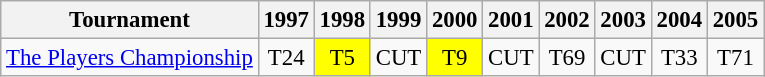<table class="wikitable" style="font-size:95%;text-align:center;">
<tr>
<th>Tournament</th>
<th>1997</th>
<th>1998</th>
<th>1999</th>
<th>2000</th>
<th>2001</th>
<th>2002</th>
<th>2003</th>
<th>2004</th>
<th>2005</th>
</tr>
<tr>
<td align=left><a href='#'>The Players Championship</a></td>
<td>T24</td>
<td style="background:yellow;">T5</td>
<td>CUT</td>
<td style="background:yellow;">T9</td>
<td>CUT</td>
<td>T69</td>
<td>CUT</td>
<td>T33</td>
<td>T71</td>
</tr>
</table>
